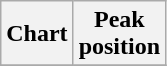<table class="wikitable plainrowheaders">
<tr>
<th>Chart</th>
<th>Peak<br>position</th>
</tr>
<tr>
</tr>
</table>
